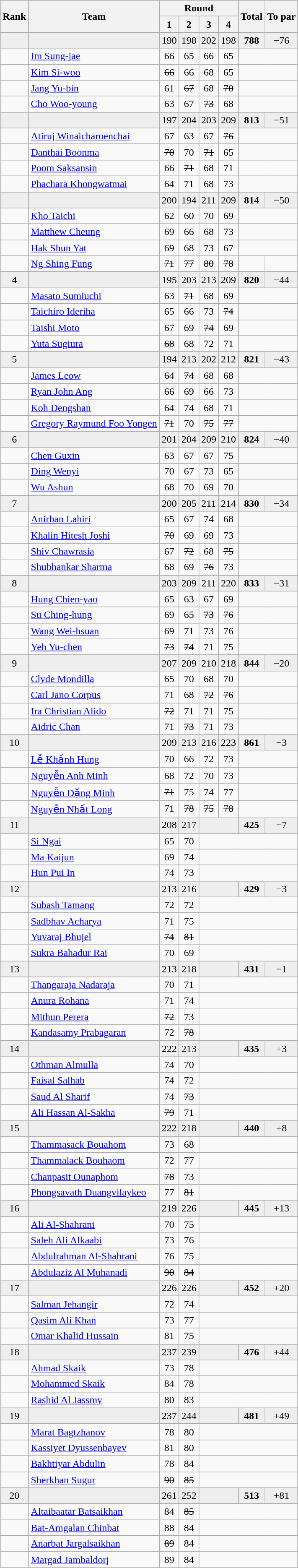<table class=wikitable style="text-align:center">
<tr>
<th rowspan="2">Rank</th>
<th rowspan="2">Team</th>
<th colspan="4">Round</th>
<th rowspan="2">Total</th>
<th rowspan="2">To par</th>
</tr>
<tr>
<th>1</th>
<th>2</th>
<th>3</th>
<th>4</th>
</tr>
<tr style="background:#eeeeee;">
<td></td>
<td align=left></td>
<td>190</td>
<td>198</td>
<td>202</td>
<td>198</td>
<td><strong>788</strong></td>
<td>−76</td>
</tr>
<tr>
<td></td>
<td align=left><a href='#'>Im Sung-jae</a></td>
<td>66</td>
<td>65</td>
<td>66</td>
<td>65</td>
<td colspan=2></td>
</tr>
<tr>
<td></td>
<td align=left><a href='#'>Kim Si-woo</a></td>
<td><s>66</s></td>
<td>66</td>
<td>68</td>
<td>65</td>
<td colspan=2></td>
</tr>
<tr>
<td></td>
<td align=left><a href='#'>Jang Yu-bin</a></td>
<td>61</td>
<td><s>67</s></td>
<td>68</td>
<td><s>70</s></td>
<td colspan=2></td>
</tr>
<tr>
<td></td>
<td align=left><a href='#'>Cho Woo-young</a></td>
<td>63</td>
<td>67</td>
<td><s>73</s></td>
<td>68</td>
<td colspan=2></td>
</tr>
<tr style="background:#eeeeee;">
<td></td>
<td align=left></td>
<td>197</td>
<td>204</td>
<td>203</td>
<td>209</td>
<td><strong>813</strong></td>
<td>−51</td>
</tr>
<tr>
<td></td>
<td align=left><a href='#'>Atiruj Winaicharoenchai</a></td>
<td>67</td>
<td>63</td>
<td>67</td>
<td><s>76</s></td>
<td colspan=2></td>
</tr>
<tr>
<td></td>
<td align=left><a href='#'>Danthai Boonma</a></td>
<td><s>70</s></td>
<td>70</td>
<td><s>71</s></td>
<td>65</td>
<td colspan=2></td>
</tr>
<tr>
<td></td>
<td align=left><a href='#'>Poom Saksansin</a></td>
<td>66</td>
<td><s>71</s></td>
<td>68</td>
<td>71</td>
<td colspan=2></td>
</tr>
<tr>
<td></td>
<td align=left><a href='#'>Phachara Khongwatmai</a></td>
<td>64</td>
<td>71</td>
<td>68</td>
<td>73</td>
<td colspan=2></td>
</tr>
<tr style="background:#eeeeee;">
<td></td>
<td align=left></td>
<td>200</td>
<td>194</td>
<td>211</td>
<td>209</td>
<td><strong>814</strong></td>
<td>−50</td>
</tr>
<tr>
<td></td>
<td align=left><a href='#'>Kho Taichi</a></td>
<td>62</td>
<td>60</td>
<td>70</td>
<td>69</td>
<td colspan=2></td>
</tr>
<tr>
<td></td>
<td align=left><a href='#'>Matthew Cheung</a></td>
<td>69</td>
<td>66</td>
<td>68</td>
<td>73</td>
<td colspan=2></td>
</tr>
<tr>
<td></td>
<td align=left><a href='#'>Hak Shun Yat</a></td>
<td>69</td>
<td>68</td>
<td>73</td>
<td>67</td>
<td colspan=2></td>
</tr>
<tr>
<td></td>
<td align=left><a href='#'>Ng Shing Fung</a></td>
<td><s>71</s></td>
<td><s>77</s></td>
<td><s>80</s></td>
<td><s>78</s></td>
<td></td>
</tr>
<tr style="background:#eeeeee;">
<td>4</td>
<td align=left></td>
<td>195</td>
<td>203</td>
<td>213</td>
<td>209</td>
<td><strong>820</strong></td>
<td>−44</td>
</tr>
<tr>
<td></td>
<td align=left><a href='#'>Masato Sumiuchi</a></td>
<td>63</td>
<td><s>71</s></td>
<td>68</td>
<td>69</td>
<td colspan=2></td>
</tr>
<tr>
<td></td>
<td align=left><a href='#'>Taichiro Ideriha</a></td>
<td>65</td>
<td>66</td>
<td>73</td>
<td><s>74</s></td>
<td colspan=2></td>
</tr>
<tr>
<td></td>
<td align=left><a href='#'>Taishi Moto</a></td>
<td>67</td>
<td>69</td>
<td><s>74</s></td>
<td>69</td>
<td colspan=2></td>
</tr>
<tr>
<td></td>
<td align=left><a href='#'>Yuta Sugiura</a></td>
<td><s>68</s></td>
<td>68</td>
<td>72</td>
<td>71</td>
<td colspan=2></td>
</tr>
<tr style="background:#eeeeee;">
<td>5</td>
<td align=left></td>
<td>194</td>
<td>213</td>
<td>202</td>
<td>212</td>
<td><strong>821</strong></td>
<td>−43</td>
</tr>
<tr>
<td></td>
<td align=left><a href='#'>James Leow</a></td>
<td>64</td>
<td><s>74</s></td>
<td>68</td>
<td>68</td>
<td colspan=2></td>
</tr>
<tr>
<td></td>
<td align=left><a href='#'>Ryan John Ang</a></td>
<td>66</td>
<td>69</td>
<td>66</td>
<td>73</td>
<td colspan=2></td>
</tr>
<tr>
<td></td>
<td align=left><a href='#'>Koh Dengshan</a></td>
<td>64</td>
<td>74</td>
<td>68</td>
<td>71</td>
<td colspan=2></td>
</tr>
<tr>
<td></td>
<td align=left><a href='#'>Gregory Raymund Foo Yongen</a></td>
<td><s>71</s></td>
<td>70</td>
<td><s>75</s></td>
<td><s>77</s></td>
<td colspan=2></td>
</tr>
<tr style="background:#eeeeee;">
<td>6</td>
<td align=left></td>
<td>201</td>
<td>204</td>
<td>209</td>
<td>210</td>
<td><strong>824</strong></td>
<td>−40</td>
</tr>
<tr>
<td></td>
<td align=left><a href='#'>Chen Guxin</a></td>
<td>63</td>
<td>67</td>
<td>67</td>
<td>75</td>
<td colspan=2></td>
</tr>
<tr>
<td></td>
<td align=left><a href='#'>Ding Wenyi</a></td>
<td>70</td>
<td>67</td>
<td>73</td>
<td>65</td>
<td colspan=2></td>
</tr>
<tr>
<td></td>
<td align=left><a href='#'>Wu Ashun</a></td>
<td>68</td>
<td>70</td>
<td>69</td>
<td>70</td>
<td colspan=2></td>
</tr>
<tr style="background:#eeeeee;">
<td>7</td>
<td align=left></td>
<td>200</td>
<td>205</td>
<td>211</td>
<td>214</td>
<td><strong>830</strong></td>
<td>−34</td>
</tr>
<tr>
<td></td>
<td align=left><a href='#'>Anirban Lahiri</a></td>
<td>65</td>
<td>67</td>
<td>74</td>
<td>68</td>
<td colspan=2></td>
</tr>
<tr>
<td></td>
<td align=left><a href='#'>Khalin Hitesh Joshi</a></td>
<td><s>70</s></td>
<td>69</td>
<td>69</td>
<td>73</td>
<td colspan=2></td>
</tr>
<tr>
<td></td>
<td align=left><a href='#'>Shiv Chawrasia</a></td>
<td>67</td>
<td><s>72</s></td>
<td>68</td>
<td><s>75</s></td>
<td colspan=2></td>
</tr>
<tr>
<td></td>
<td align=left><a href='#'>Shubhankar Sharma</a></td>
<td>68</td>
<td>69</td>
<td><s>76</s></td>
<td>73</td>
<td colspan=2></td>
</tr>
<tr style="background:#eeeeee;">
<td>8</td>
<td align=left></td>
<td>203</td>
<td>209</td>
<td>211</td>
<td>220</td>
<td><strong>833</strong></td>
<td>−31</td>
</tr>
<tr>
<td></td>
<td align=left><a href='#'>Hung Chien-yao</a></td>
<td>65</td>
<td>63</td>
<td>67</td>
<td>69</td>
<td colspan=2></td>
</tr>
<tr>
<td></td>
<td align=left><a href='#'>Su Ching-hung</a></td>
<td>69</td>
<td>65</td>
<td><s>73</s></td>
<td><s>76</s></td>
<td colspan=2></td>
</tr>
<tr>
<td></td>
<td align=left><a href='#'>Wang Wei-hsuan</a></td>
<td>69</td>
<td>71</td>
<td>73</td>
<td>76</td>
<td colspan=2></td>
</tr>
<tr>
<td></td>
<td align=left><a href='#'>Yeh Yu-chen</a></td>
<td><s>73</s></td>
<td><s>74</s></td>
<td>71</td>
<td>75</td>
<td colspan=2></td>
</tr>
<tr style="background:#eeeeee;">
<td>9</td>
<td align=left></td>
<td>207</td>
<td>209</td>
<td>210</td>
<td>218</td>
<td><strong>844</strong></td>
<td>−20</td>
</tr>
<tr>
<td></td>
<td align=left><a href='#'>Clyde Mondilla</a></td>
<td>65</td>
<td>70</td>
<td>68</td>
<td>70</td>
<td colspan=2></td>
</tr>
<tr>
<td></td>
<td align=left><a href='#'>Carl Jano Corpus</a></td>
<td>71</td>
<td>68</td>
<td><s>72</s></td>
<td><s>76</s></td>
<td colspan=2></td>
</tr>
<tr>
<td></td>
<td align=left><a href='#'>Ira Christian Alido</a></td>
<td><s>72</s></td>
<td>71</td>
<td>71</td>
<td>75</td>
<td colspan=2></td>
</tr>
<tr>
<td></td>
<td align=left><a href='#'>Aidric Chan</a></td>
<td>71</td>
<td><s>73</s></td>
<td>71</td>
<td>73</td>
<td colspan=2></td>
</tr>
<tr style="background:#eeeeee;">
<td>10</td>
<td align=left></td>
<td>209</td>
<td>213</td>
<td>216</td>
<td>223</td>
<td><strong>861</strong></td>
<td>−3</td>
</tr>
<tr>
<td></td>
<td align=left><a href='#'>Lễ Khấnh Hung</a></td>
<td>70</td>
<td>66</td>
<td>72</td>
<td>73</td>
<td colspan=2></td>
</tr>
<tr>
<td></td>
<td align=left><a href='#'>Nguyễn Anh Minh</a></td>
<td>68</td>
<td>72</td>
<td>70</td>
<td>73</td>
<td colspan=2></td>
</tr>
<tr>
<td></td>
<td align=left><a href='#'>Nguyễn Đặng Minh</a></td>
<td><s>71</s></td>
<td>75</td>
<td>74</td>
<td>77</td>
<td colspan=2></td>
</tr>
<tr>
<td></td>
<td align=left><a href='#'>Nguyễn Nhất Long</a></td>
<td>71</td>
<td><s>78</s></td>
<td><s>75</s></td>
<td><s>78</s></td>
<td colspan=2></td>
</tr>
<tr style="background:#eeeeee;">
<td>11</td>
<td align=left></td>
<td>208</td>
<td>217</td>
<td colspan=2></td>
<td><strong>425</strong></td>
<td>−7</td>
</tr>
<tr>
<td></td>
<td align=left><a href='#'>Si Ngai</a></td>
<td>65</td>
<td>70</td>
<td colspan=4></td>
</tr>
<tr>
<td></td>
<td align=left><a href='#'>Ma Kaijun</a></td>
<td>69</td>
<td>74</td>
<td colspan=4></td>
</tr>
<tr>
<td></td>
<td align=left><a href='#'>Hun Pui In</a></td>
<td>74</td>
<td>73</td>
<td colspan=4></td>
</tr>
<tr style="background:#eeeeee;">
<td>12</td>
<td align=left></td>
<td>213</td>
<td>216</td>
<td colspan=2></td>
<td><strong>429</strong></td>
<td>−3</td>
</tr>
<tr>
<td></td>
<td align=left><a href='#'>Subash Tamang</a></td>
<td>72</td>
<td>72</td>
<td colspan=4></td>
</tr>
<tr>
<td></td>
<td align=left><a href='#'>Sadbhav Acharya</a></td>
<td>71</td>
<td>75</td>
<td colspan=4></td>
</tr>
<tr>
<td></td>
<td align=left><a href='#'>Yuvaraj Bhujel</a></td>
<td><s>74</s></td>
<td><s>81</s></td>
<td colspan=4></td>
</tr>
<tr>
<td></td>
<td align=left><a href='#'>Sukra Bahadur Rai</a></td>
<td>70</td>
<td>69</td>
<td colspan=4></td>
</tr>
<tr style="background:#eeeeee;">
<td>13</td>
<td align=left></td>
<td>213</td>
<td>218</td>
<td colspan=2></td>
<td><strong>431</strong></td>
<td>−1</td>
</tr>
<tr>
<td></td>
<td align=left><a href='#'>Thangaraja Nadaraja</a></td>
<td>70</td>
<td>71</td>
<td colspan=4></td>
</tr>
<tr>
<td></td>
<td align=left><a href='#'>Anura Rohana</a></td>
<td>71</td>
<td>74</td>
<td colspan=4></td>
</tr>
<tr>
<td></td>
<td align=left><a href='#'>Mithun Perera</a></td>
<td><s>72</s></td>
<td>73</td>
<td colspan=4></td>
</tr>
<tr>
<td></td>
<td align=left><a href='#'>Kandasamy Prabagaran</a></td>
<td>72</td>
<td><s>78</s></td>
<td colspan=4></td>
</tr>
<tr style="background:#eeeeee;">
<td>14</td>
<td align=left></td>
<td>222</td>
<td>213</td>
<td colspan=2></td>
<td><strong>435</strong></td>
<td>+3</td>
</tr>
<tr>
<td></td>
<td align=left><a href='#'>Othman Almulla</a></td>
<td>74</td>
<td>70</td>
<td colspan=4></td>
</tr>
<tr>
<td></td>
<td align=left><a href='#'>Faisal Salhab</a></td>
<td>74</td>
<td>72</td>
<td colspan=4></td>
</tr>
<tr>
<td></td>
<td align=left><a href='#'>Saud Al Sharif</a></td>
<td>74</td>
<td><s>73</s></td>
<td colspan=4></td>
</tr>
<tr>
<td></td>
<td align=left><a href='#'>Ali Hassan Al-Sakha</a></td>
<td><s>79</s></td>
<td>71</td>
<td colspan=4></td>
</tr>
<tr style="background:#eeeeee;">
<td>15</td>
<td align=left></td>
<td>222</td>
<td>218</td>
<td colspan=2></td>
<td><strong>440</strong></td>
<td>+8</td>
</tr>
<tr>
<td></td>
<td align=left><a href='#'>Thammasack Bouahom</a></td>
<td>73</td>
<td>68</td>
<td colspan=4></td>
</tr>
<tr>
<td></td>
<td align=left><a href='#'>Thammalack Bouhaom</a></td>
<td>72</td>
<td>77</td>
<td colspan=4></td>
</tr>
<tr>
<td></td>
<td align=left><a href='#'>Chanpasit Ounaphom</a></td>
<td><s>78</s></td>
<td>73</td>
<td colspan=4></td>
</tr>
<tr>
<td></td>
<td align=left><a href='#'>Phongsavath Duangvilaykeo</a></td>
<td>77</td>
<td><s>81</s></td>
<td colspan=4></td>
</tr>
<tr style="background:#eeeeee;">
<td>16</td>
<td align=left></td>
<td>219</td>
<td>226</td>
<td colspan=2></td>
<td><strong>445</strong></td>
<td>+13</td>
</tr>
<tr>
<td></td>
<td align=left><a href='#'>Ali Al-Shahrani</a></td>
<td>70</td>
<td>75</td>
<td colspan=4></td>
</tr>
<tr>
<td></td>
<td align=left><a href='#'>Saleh Ali Alkaabi</a></td>
<td>73</td>
<td>76</td>
<td colspan=4></td>
</tr>
<tr>
<td></td>
<td align=left><a href='#'>Abdulrahman Al-Shahrani</a></td>
<td>76</td>
<td>75</td>
<td colspan=4></td>
</tr>
<tr>
<td></td>
<td align=left><a href='#'>Abdulaziz Al Muhanadi</a></td>
<td><s>90</s></td>
<td><s>84</s></td>
<td colspan=4></td>
</tr>
<tr style="background:#eeeeee;">
<td>17</td>
<td align=left></td>
<td>226</td>
<td>226</td>
<td colspan=2></td>
<td><strong>452</strong></td>
<td>+20</td>
</tr>
<tr>
<td></td>
<td align=left><a href='#'>Salman Jehangir</a></td>
<td>72</td>
<td>74</td>
<td colspan=4></td>
</tr>
<tr>
<td></td>
<td align=left><a href='#'>Qasim Ali Khan</a></td>
<td>73</td>
<td>77</td>
<td colspan=4></td>
</tr>
<tr>
<td></td>
<td align=left><a href='#'>Omar Khalid Hussain</a></td>
<td>81</td>
<td>75</td>
<td colspan=4></td>
</tr>
<tr style="background:#eeeeee;">
<td>18</td>
<td align=left></td>
<td>237</td>
<td>239</td>
<td colspan=2></td>
<td><strong>476</strong></td>
<td>+44</td>
</tr>
<tr>
<td></td>
<td align=left><a href='#'>Ahmad Skaik</a></td>
<td>73</td>
<td>78</td>
<td colspan=4></td>
</tr>
<tr>
<td></td>
<td align=left><a href='#'>Mohammed Skaik</a></td>
<td>84</td>
<td>78</td>
<td colspan=4></td>
</tr>
<tr>
<td></td>
<td align=left><a href='#'>Rashid Al Jassmy</a></td>
<td>80</td>
<td>83</td>
<td colspan=4></td>
</tr>
<tr style="background:#eeeeee;">
<td>19</td>
<td align=left></td>
<td>237</td>
<td>244</td>
<td colspan=2></td>
<td><strong>481</strong></td>
<td>+49</td>
</tr>
<tr>
<td></td>
<td align=left><a href='#'>Marat Bagtzhanov</a></td>
<td>78</td>
<td>80</td>
<td colspan=4></td>
</tr>
<tr>
<td></td>
<td align=left><a href='#'>Kassiyet Dyussenbayev</a></td>
<td>81</td>
<td>80</td>
<td colspan=4></td>
</tr>
<tr>
<td></td>
<td align=left><a href='#'>Bakhtiyar Abdulin</a></td>
<td>78</td>
<td>84</td>
<td colspan=4></td>
</tr>
<tr>
<td></td>
<td align=left><a href='#'>Sherkhan Sugur</a></td>
<td><s>90</s></td>
<td><s>85</s></td>
<td colspan=4></td>
</tr>
<tr style="background:#eeeeee;">
<td>20</td>
<td align=left></td>
<td>261</td>
<td>252</td>
<td colspan=2></td>
<td><strong>513</strong></td>
<td>+81</td>
</tr>
<tr>
<td></td>
<td align=left><a href='#'>Altaibaatar Batsaikhan</a></td>
<td>84</td>
<td><s>85</s></td>
<td colspan=4></td>
</tr>
<tr>
<td></td>
<td align=left><a href='#'>Bat-Amgalan Chinbat</a></td>
<td>88</td>
<td>84</td>
<td colspan=4></td>
</tr>
<tr>
<td></td>
<td align=left><a href='#'>Anarbat Jargalsaikhan</a></td>
<td><s>89</s></td>
<td>84</td>
<td colspan=4></td>
</tr>
<tr>
<td></td>
<td align=left><a href='#'>Margad Jambaldorj</a></td>
<td>89</td>
<td>84</td>
<td colspan=4></td>
</tr>
</table>
